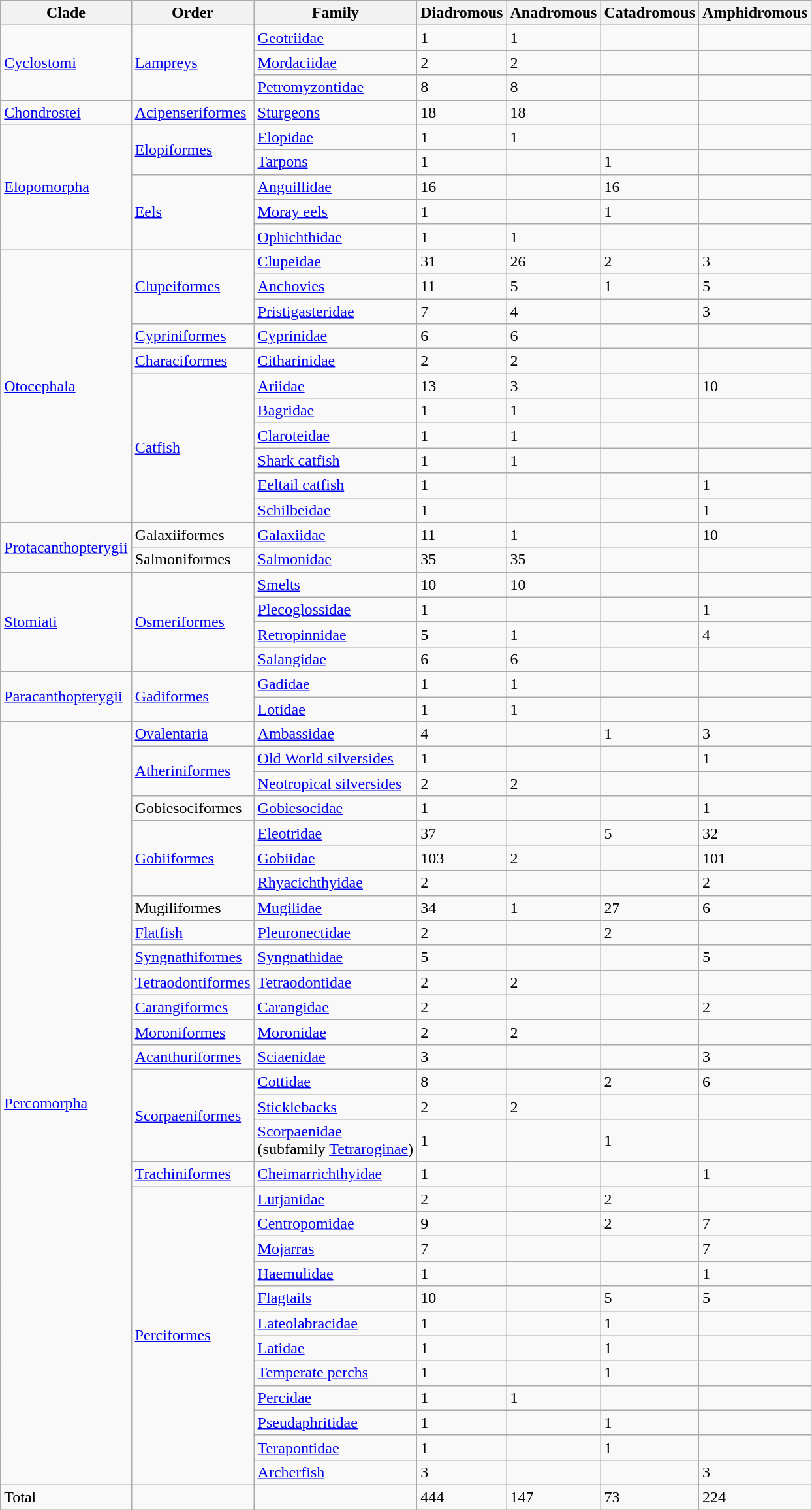<table class="wikitable">
<tr>
<th>Clade</th>
<th>Order</th>
<th>Family</th>
<th>Diadromous</th>
<th>Anadromous</th>
<th>Catadromous</th>
<th>Amphidromous</th>
</tr>
<tr>
<td rowspan="3"><a href='#'>Cyclostomi</a></td>
<td rowspan="3"><a href='#'>Lampreys</a></td>
<td><a href='#'>Geotriidae</a></td>
<td>1</td>
<td>1</td>
<td></td>
<td></td>
</tr>
<tr>
<td><a href='#'>Mordaciidae</a></td>
<td>2</td>
<td>2</td>
<td></td>
<td></td>
</tr>
<tr>
<td><a href='#'>Petromyzontidae</a></td>
<td>8</td>
<td>8</td>
<td></td>
<td></td>
</tr>
<tr>
<td><a href='#'>Chondrostei</a></td>
<td><a href='#'>Acipenseriformes</a></td>
<td><a href='#'>Sturgeons</a></td>
<td>18</td>
<td>18</td>
<td></td>
<td></td>
</tr>
<tr>
<td rowspan="5"><a href='#'>Elopomorpha</a></td>
<td rowspan="2"><a href='#'>Elopiformes</a></td>
<td><a href='#'>Elopidae</a></td>
<td>1</td>
<td>1</td>
<td></td>
<td></td>
</tr>
<tr>
<td><a href='#'>Tarpons</a></td>
<td>1</td>
<td></td>
<td>1</td>
<td></td>
</tr>
<tr>
<td rowspan="3"><a href='#'>Eels</a></td>
<td><a href='#'>Anguillidae</a></td>
<td>16</td>
<td></td>
<td>16</td>
<td></td>
</tr>
<tr>
<td><a href='#'>Moray eels</a></td>
<td>1</td>
<td></td>
<td>1</td>
<td></td>
</tr>
<tr>
<td><a href='#'>Ophichthidae</a></td>
<td>1</td>
<td>1</td>
<td></td>
<td></td>
</tr>
<tr>
<td rowspan="11"><a href='#'>Otocephala</a></td>
<td rowspan="3"><a href='#'>Clupeiformes</a></td>
<td><a href='#'>Clupeidae</a></td>
<td>31</td>
<td>26</td>
<td>2</td>
<td>3</td>
</tr>
<tr>
<td><a href='#'>Anchovies</a></td>
<td>11</td>
<td>5</td>
<td>1</td>
<td>5</td>
</tr>
<tr>
<td><a href='#'>Pristigasteridae</a></td>
<td>7</td>
<td>4</td>
<td></td>
<td>3</td>
</tr>
<tr>
<td><a href='#'>Cypriniformes</a></td>
<td><a href='#'>Cyprinidae</a></td>
<td>6</td>
<td>6</td>
<td></td>
<td></td>
</tr>
<tr>
<td><a href='#'>Characiformes</a></td>
<td><a href='#'>Citharinidae</a></td>
<td>2</td>
<td>2</td>
<td></td>
<td></td>
</tr>
<tr>
<td rowspan="6"><a href='#'>Catfish</a></td>
<td><a href='#'>Ariidae</a></td>
<td>13</td>
<td>3</td>
<td></td>
<td>10</td>
</tr>
<tr>
<td><a href='#'>Bagridae</a></td>
<td>1</td>
<td>1</td>
<td></td>
<td></td>
</tr>
<tr>
<td><a href='#'>Claroteidae</a></td>
<td>1</td>
<td>1</td>
<td></td>
<td></td>
</tr>
<tr>
<td><a href='#'>Shark catfish</a></td>
<td>1</td>
<td>1</td>
<td></td>
<td></td>
</tr>
<tr>
<td><a href='#'>Eeltail catfish</a></td>
<td>1</td>
<td></td>
<td></td>
<td>1</td>
</tr>
<tr>
<td><a href='#'>Schilbeidae</a></td>
<td>1</td>
<td></td>
<td></td>
<td>1</td>
</tr>
<tr>
<td rowspan="2"><a href='#'>Protacanthopterygii</a></td>
<td>Galaxiiformes</td>
<td><a href='#'>Galaxiidae</a></td>
<td>11</td>
<td>1</td>
<td></td>
<td>10</td>
</tr>
<tr>
<td>Salmoniformes</td>
<td><a href='#'>Salmonidae</a></td>
<td>35</td>
<td>35</td>
<td></td>
<td></td>
</tr>
<tr>
<td rowspan="4"><a href='#'>Stomiati</a></td>
<td rowspan="4"><a href='#'>Osmeriformes</a></td>
<td><a href='#'>Smelts</a></td>
<td>10</td>
<td>10</td>
<td></td>
<td></td>
</tr>
<tr>
<td><a href='#'>Plecoglossidae</a></td>
<td>1</td>
<td></td>
<td></td>
<td>1</td>
</tr>
<tr>
<td><a href='#'>Retropinnidae</a></td>
<td>5</td>
<td>1</td>
<td></td>
<td>4</td>
</tr>
<tr>
<td><a href='#'>Salangidae</a></td>
<td>6</td>
<td>6</td>
<td></td>
<td></td>
</tr>
<tr>
<td rowspan="2"><a href='#'>Paracanthopterygii</a></td>
<td rowspan="2"><a href='#'>Gadiformes</a></td>
<td><a href='#'>Gadidae</a></td>
<td>1</td>
<td>1</td>
<td></td>
<td></td>
</tr>
<tr>
<td><a href='#'>Lotidae</a></td>
<td>1</td>
<td>1</td>
<td></td>
<td></td>
</tr>
<tr>
<td rowspan="30"><a href='#'>Percomorpha</a></td>
<td><a href='#'>Ovalentaria</a></td>
<td><a href='#'>Ambassidae</a></td>
<td>4</td>
<td></td>
<td>1</td>
<td>3</td>
</tr>
<tr>
<td rowspan="2"><a href='#'>Atheriniformes</a></td>
<td><a href='#'>Old World silversides</a></td>
<td>1</td>
<td></td>
<td></td>
<td>1</td>
</tr>
<tr>
<td><a href='#'>Neotropical silversides</a></td>
<td>2</td>
<td>2</td>
<td></td>
<td></td>
</tr>
<tr>
<td>Gobiesociformes</td>
<td><a href='#'>Gobiesocidae</a></td>
<td>1</td>
<td></td>
<td></td>
<td>1</td>
</tr>
<tr>
<td rowspan="3"><a href='#'>Gobiiformes</a></td>
<td><a href='#'>Eleotridae</a></td>
<td>37</td>
<td></td>
<td>5</td>
<td>32</td>
</tr>
<tr>
<td><a href='#'>Gobiidae</a></td>
<td>103</td>
<td>2</td>
<td></td>
<td>101</td>
</tr>
<tr>
<td><a href='#'>Rhyacichthyidae</a></td>
<td>2</td>
<td></td>
<td></td>
<td>2</td>
</tr>
<tr>
<td>Mugiliformes</td>
<td><a href='#'>Mugilidae</a></td>
<td>34</td>
<td>1</td>
<td>27</td>
<td>6</td>
</tr>
<tr>
<td><a href='#'>Flatfish</a></td>
<td><a href='#'>Pleuronectidae</a></td>
<td>2</td>
<td></td>
<td>2</td>
<td></td>
</tr>
<tr>
<td><a href='#'>Syngnathiformes</a></td>
<td><a href='#'>Syngnathidae</a></td>
<td>5</td>
<td></td>
<td></td>
<td>5</td>
</tr>
<tr>
<td><a href='#'>Tetraodontiformes</a></td>
<td><a href='#'>Tetraodontidae</a></td>
<td>2</td>
<td>2</td>
<td></td>
<td></td>
</tr>
<tr>
<td><a href='#'>Carangiformes</a></td>
<td><a href='#'>Carangidae</a></td>
<td>2</td>
<td></td>
<td></td>
<td>2</td>
</tr>
<tr>
<td><a href='#'>Moroniformes</a></td>
<td><a href='#'>Moronidae</a></td>
<td>2</td>
<td>2</td>
<td></td>
<td></td>
</tr>
<tr>
<td><a href='#'>Acanthuriformes</a></td>
<td><a href='#'>Sciaenidae</a></td>
<td>3</td>
<td></td>
<td></td>
<td>3</td>
</tr>
<tr>
<td rowspan="3"><a href='#'>Scorpaeniformes</a></td>
<td><a href='#'>Cottidae</a></td>
<td>8</td>
<td></td>
<td>2</td>
<td>6</td>
</tr>
<tr>
<td><a href='#'>Sticklebacks</a></td>
<td>2</td>
<td>2</td>
<td></td>
<td></td>
</tr>
<tr>
<td><a href='#'>Scorpaenidae</a><br>(subfamily <a href='#'>Tetraroginae</a>)</td>
<td>1</td>
<td></td>
<td>1</td>
<td></td>
</tr>
<tr>
<td><a href='#'>Trachiniformes</a></td>
<td><a href='#'>Cheimarrichthyidae</a></td>
<td>1</td>
<td></td>
<td></td>
<td>1</td>
</tr>
<tr>
<td rowspan="12"><a href='#'>Perciformes</a></td>
<td><a href='#'>Lutjanidae</a></td>
<td>2</td>
<td></td>
<td>2</td>
<td></td>
</tr>
<tr>
<td><a href='#'>Centropomidae</a></td>
<td>9</td>
<td></td>
<td>2</td>
<td>7</td>
</tr>
<tr>
<td><a href='#'>Mojarras</a></td>
<td>7</td>
<td></td>
<td></td>
<td>7</td>
</tr>
<tr>
<td><a href='#'>Haemulidae</a></td>
<td>1</td>
<td></td>
<td></td>
<td>1</td>
</tr>
<tr>
<td><a href='#'>Flagtails</a></td>
<td>10</td>
<td></td>
<td>5</td>
<td>5</td>
</tr>
<tr>
<td><a href='#'>Lateolabracidae</a></td>
<td>1</td>
<td></td>
<td>1</td>
<td></td>
</tr>
<tr>
<td><a href='#'>Latidae</a></td>
<td>1</td>
<td></td>
<td>1</td>
<td></td>
</tr>
<tr>
<td><a href='#'>Temperate perchs</a></td>
<td>1</td>
<td></td>
<td>1</td>
<td></td>
</tr>
<tr>
<td><a href='#'>Percidae</a></td>
<td>1</td>
<td>1</td>
<td></td>
<td></td>
</tr>
<tr>
<td><a href='#'>Pseudaphritidae</a></td>
<td>1</td>
<td></td>
<td>1</td>
<td></td>
</tr>
<tr>
<td><a href='#'>Terapontidae</a></td>
<td>1</td>
<td></td>
<td>1</td>
<td></td>
</tr>
<tr>
<td><a href='#'>Archerfish</a></td>
<td>3</td>
<td></td>
<td></td>
<td>3</td>
</tr>
<tr>
<td>Total</td>
<td></td>
<td></td>
<td>444</td>
<td>147</td>
<td>73</td>
<td>224</td>
</tr>
</table>
